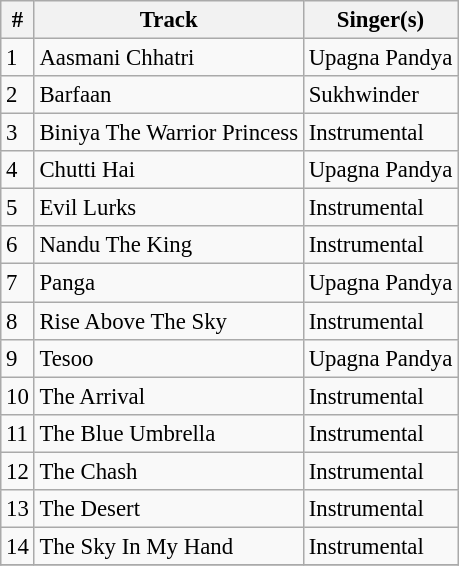<table class="wikitable" style="font-size:95%;">
<tr>
<th>#</th>
<th>Track</th>
<th>Singer(s)</th>
</tr>
<tr>
<td>1</td>
<td>Aasmani Chhatri</td>
<td>Upagna Pandya</td>
</tr>
<tr>
<td>2</td>
<td>Barfaan</td>
<td>Sukhwinder</td>
</tr>
<tr>
<td>3</td>
<td>Biniya The Warrior Princess</td>
<td>Instrumental</td>
</tr>
<tr>
<td>4</td>
<td>Chutti Hai</td>
<td>Upagna Pandya</td>
</tr>
<tr>
<td>5</td>
<td>Evil Lurks</td>
<td>Instrumental</td>
</tr>
<tr>
<td>6</td>
<td>Nandu The King</td>
<td>Instrumental</td>
</tr>
<tr>
<td>7</td>
<td>Panga</td>
<td>Upagna Pandya</td>
</tr>
<tr>
<td>8</td>
<td>Rise Above The Sky</td>
<td>Instrumental</td>
</tr>
<tr>
<td>9</td>
<td>Tesoo</td>
<td>Upagna Pandya</td>
</tr>
<tr>
<td>10</td>
<td>The Arrival</td>
<td>Instrumental</td>
</tr>
<tr>
<td>11</td>
<td>The Blue Umbrella</td>
<td>Instrumental</td>
</tr>
<tr>
<td>12</td>
<td>The Chash</td>
<td>Instrumental</td>
</tr>
<tr>
<td>13</td>
<td>The Desert</td>
<td>Instrumental</td>
</tr>
<tr>
<td>14</td>
<td>The Sky In My Hand</td>
<td>Instrumental</td>
</tr>
<tr>
</tr>
</table>
